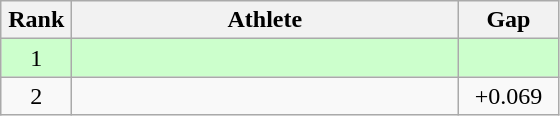<table class=wikitable style="text-align:center">
<tr>
<th width=40>Rank</th>
<th width=250>Athlete</th>
<th width=60>Gap</th>
</tr>
<tr bgcolor="ccffcc">
<td>1</td>
<td align=left></td>
<td></td>
</tr>
<tr>
<td>2</td>
<td align=left></td>
<td>+0.069</td>
</tr>
</table>
